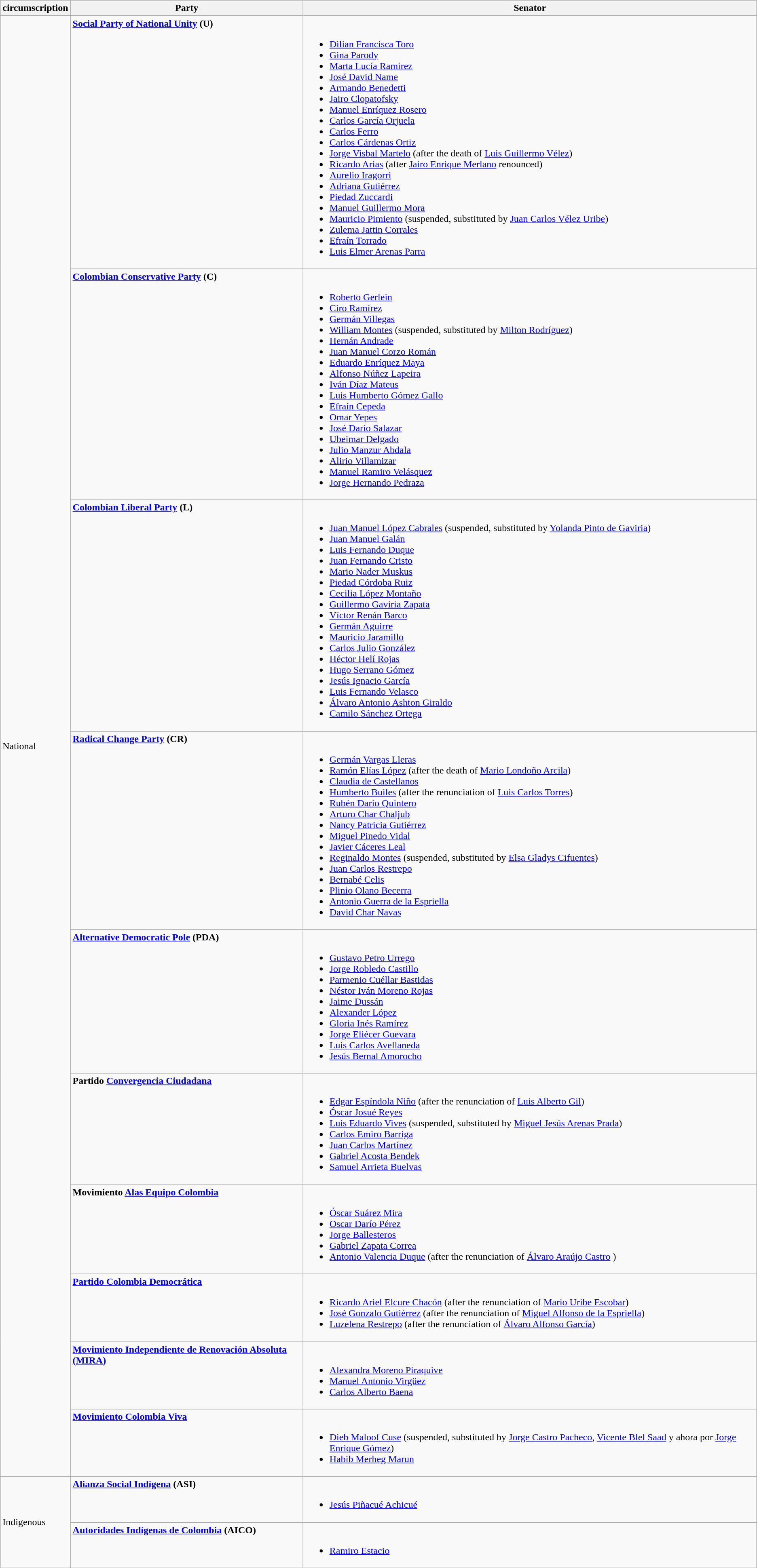<table class="wikitable">
<tr>
<th>circumscription</th>
<th>Party</th>
<th>Senator</th>
</tr>
<tr>
<td rowspan="10">National</td>
<td style="vertical-align:top;"><strong><a href='#'>Social Party of National Unity</a> (U)</strong></td>
<td><br><ul><li><a href='#'>Dilian Francisca Toro</a></li><li><a href='#'>Gina Parody</a></li><li><a href='#'>Marta Lucía Ramírez</a></li><li><a href='#'>José David Name</a></li><li><a href='#'>Armando Benedetti</a></li><li><a href='#'>Jairo Clopatofsky</a></li><li><a href='#'>Manuel Enríquez Rosero</a></li><li><a href='#'>Carlos García Orjuela</a></li><li><a href='#'>Carlos Ferro</a></li><li><a href='#'>Carlos Cárdenas Ortiz</a></li><li><a href='#'>Jorge Visbal Martelo</a> (after the death of <a href='#'>Luis Guillermo Vélez</a>)</li><li><a href='#'>Ricardo Arias</a> (after <a href='#'>Jairo Enrique Merlano</a> renounced)</li><li><a href='#'>Aurelio Iragorri</a></li><li><a href='#'>Adriana Gutiérrez</a></li><li><a href='#'>Piedad Zuccardi</a></li><li><a href='#'>Manuel Guillermo Mora</a></li><li><a href='#'>Mauricio Pimiento</a> (suspended, substituted by <a href='#'>Juan Carlos Vélez Uribe</a>)</li><li><a href='#'>Zulema Jattin Corrales</a></li><li><a href='#'>Efraín Torrado</a></li><li><a href='#'>Luis Elmer Arenas Parra</a></li></ul></td>
</tr>
<tr>
<td style="vertical-align:top;"><strong><a href='#'>Colombian Conservative Party</a> (C)</strong></td>
<td><br><ul><li><a href='#'>Roberto Gerlein</a></li><li><a href='#'>Ciro Ramírez</a></li><li><a href='#'>Germán Villegas</a></li><li><a href='#'>William Montes</a> (suspended, substituted by <a href='#'>Milton Rodríguez</a>)</li><li><a href='#'>Hernán Andrade</a></li><li><a href='#'>Juan Manuel Corzo Román</a></li><li><a href='#'>Eduardo Enríquez Maya</a></li><li><a href='#'>Alfonso Núñez Lapeira</a></li><li><a href='#'>Iván Díaz Mateus</a></li><li><a href='#'>Luis Humberto Gómez Gallo</a></li><li><a href='#'>Efraín Cepeda</a></li><li><a href='#'>Omar Yepes</a></li><li><a href='#'>José Darío Salazar</a></li><li><a href='#'>Ubeimar Delgado</a></li><li><a href='#'>Julio Manzur Abdala</a></li><li><a href='#'>Alirio Villamizar</a></li><li><a href='#'>Manuel Ramiro Velásquez</a></li><li><a href='#'>Jorge Hernando Pedraza</a></li></ul></td>
</tr>
<tr>
<td style="vertical-align:top;"><strong><a href='#'>Colombian Liberal Party</a> (L)</strong></td>
<td><br><ul><li><a href='#'>Juan Manuel López Cabrales</a> (suspended, substituted by <a href='#'>Yolanda Pinto de Gaviria</a>)</li><li><a href='#'>Juan Manuel Galán</a></li><li><a href='#'>Luis Fernando Duque</a></li><li><a href='#'>Juan Fernando Cristo</a></li><li><a href='#'>Mario Nader Muskus</a></li><li><a href='#'>Piedad Córdoba Ruiz</a></li><li><a href='#'>Cecilia López Montaño</a></li><li><a href='#'>Guillermo Gaviria Zapata</a></li><li><a href='#'>Víctor Renán Barco</a></li><li><a href='#'>Germán Aguirre</a></li><li><a href='#'>Mauricio Jaramillo</a></li><li><a href='#'>Carlos Julio González</a></li><li><a href='#'>Héctor Helí Rojas</a></li><li><a href='#'>Hugo Serrano Gómez</a></li><li><a href='#'>Jesús Ignacio García</a></li><li><a href='#'>Luis Fernando Velasco</a></li><li><a href='#'>Álvaro Antonio Ashton Giraldo</a></li><li><a href='#'>Camilo Sánchez Ortega</a></li></ul></td>
</tr>
<tr>
<td style="vertical-align:top;"><strong><a href='#'>Radical Change Party</a> (CR)</strong></td>
<td><br><ul><li><a href='#'>Germán Vargas Lleras</a></li><li><a href='#'>Ramón Elías López</a> (after the death of <a href='#'>Mario Londoño Arcila</a>)</li><li><a href='#'>Claudia de Castellanos</a></li><li><a href='#'>Humberto Builes</a> (after the renunciation of <a href='#'>Luis Carlos Torres</a>)</li><li><a href='#'>Rubén Darío Quintero</a></li><li><a href='#'>Arturo Char Chaljub</a></li><li><a href='#'>Nancy Patricia Gutiérrez</a></li><li><a href='#'>Miguel Pinedo Vidal</a></li><li><a href='#'>Javier Cáceres Leal</a></li><li><a href='#'>Reginaldo Montes</a> (suspended, substituted by <a href='#'>Elsa Gladys Cifuentes</a>)</li><li><a href='#'>Juan Carlos Restrepo</a></li><li><a href='#'>Bernabé Celis</a></li><li><a href='#'>Plinio Olano Becerra</a></li><li><a href='#'>Antonio Guerra de la Espriella</a></li><li><a href='#'>David Char Navas</a></li></ul></td>
</tr>
<tr>
<td style="vertical-align:top;"><strong><a href='#'>Alternative Democratic Pole</a> (PDA)</strong></td>
<td><br><ul><li><a href='#'>Gustavo Petro Urrego</a></li><li><a href='#'>Jorge Robledo Castillo</a></li><li><a href='#'>Parmenio Cuéllar Bastidas</a></li><li><a href='#'>Néstor Iván Moreno Rojas</a></li><li><a href='#'>Jaime Dussán</a></li><li><a href='#'>Alexander López</a></li><li><a href='#'>Gloria Inés Ramírez</a></li><li><a href='#'>Jorge Eliécer Guevara</a></li><li><a href='#'>Luis Carlos Avellaneda</a></li><li><a href='#'>Jesús Bernal Amorocho</a></li></ul></td>
</tr>
<tr>
<td style="vertical-align:top;"><strong>Partido <a href='#'>Convergencia Ciudadana</a></strong></td>
<td><br><ul><li><a href='#'>Edgar Espíndola Niño</a> (after the renunciation of <a href='#'>Luis Alberto Gil</a>)</li><li><a href='#'>Óscar Josué Reyes</a></li><li><a href='#'>Luis Eduardo Vives</a> (suspended, substituted by <a href='#'>Miguel Jesús Arenas Prada</a>)</li><li><a href='#'>Carlos Emiro Barriga</a></li><li><a href='#'>Juan Carlos Martínez</a></li><li><a href='#'>Gabriel Acosta Bendek</a></li><li><a href='#'>Samuel Arrieta Buelvas</a></li></ul></td>
</tr>
<tr>
<td style="vertical-align:top;"><strong>Movimiento <a href='#'>Alas Equipo Colombia</a></strong></td>
<td><br><ul><li><a href='#'>Óscar Suárez Mira</a></li><li><a href='#'>Oscar Darío Pérez</a></li><li><a href='#'>Jorge Ballesteros</a></li><li><a href='#'>Gabriel Zapata Correa</a></li><li><a href='#'>Antonio Valencia Duque</a> (after the renunciation of <a href='#'>Álvaro Araújo Castro</a> )</li></ul></td>
</tr>
<tr>
<td style="vertical-align:top;"><strong><a href='#'>Partido Colombia Democrática</a></strong></td>
<td><br><ul><li><a href='#'>Ricardo Ariel Elcure Chacón</a> (after the renunciation of <a href='#'>Mario Uribe Escobar</a>)</li><li><a href='#'>José Gonzalo Gutiérrez</a> (after the renunciation of <a href='#'>Miguel Alfonso de la Espriella</a>)</li><li><a href='#'>Luzelena Restrepo</a> (after the renunciation of <a href='#'>Álvaro Alfonso García</a>)</li></ul></td>
</tr>
<tr>
<td style="vertical-align:top;"><strong><a href='#'>Movimiento Independiente de Renovación Absoluta (MIRA)</a></strong></td>
<td><br><ul><li><a href='#'>Alexandra Moreno Piraquive</a></li><li><a href='#'>Manuel Antonio Virgüez</a></li><li><a href='#'>Carlos Alberto Baena</a></li></ul></td>
</tr>
<tr>
<td style="vertical-align:top;"><strong><a href='#'>Movimiento Colombia Viva</a></strong></td>
<td><br><ul><li><a href='#'>Dieb Maloof Cuse</a> (suspended, substituted by <a href='#'>Jorge Castro Pacheco</a>, <a href='#'>Vicente Blel Saad</a> y ahora por <a href='#'>Jorge Enrique Gómez</a>)</li><li><a href='#'>Habib Merheg Marun</a></li></ul></td>
</tr>
<tr>
<td rowspan="2">Indigenous</td>
<td style="vertical-align:top;"><strong><a href='#'>Alianza Social Indígena</a> (ASI)</strong></td>
<td><br><ul><li><a href='#'>Jesús Piñacué Achicué</a></li></ul></td>
</tr>
<tr>
<td style="vertical-align:top;"><strong><a href='#'>Autoridades Indígenas de Colombia</a> (AICO)</strong></td>
<td><br><ul><li><a href='#'>Ramiro Estacio</a></li></ul></td>
</tr>
</table>
